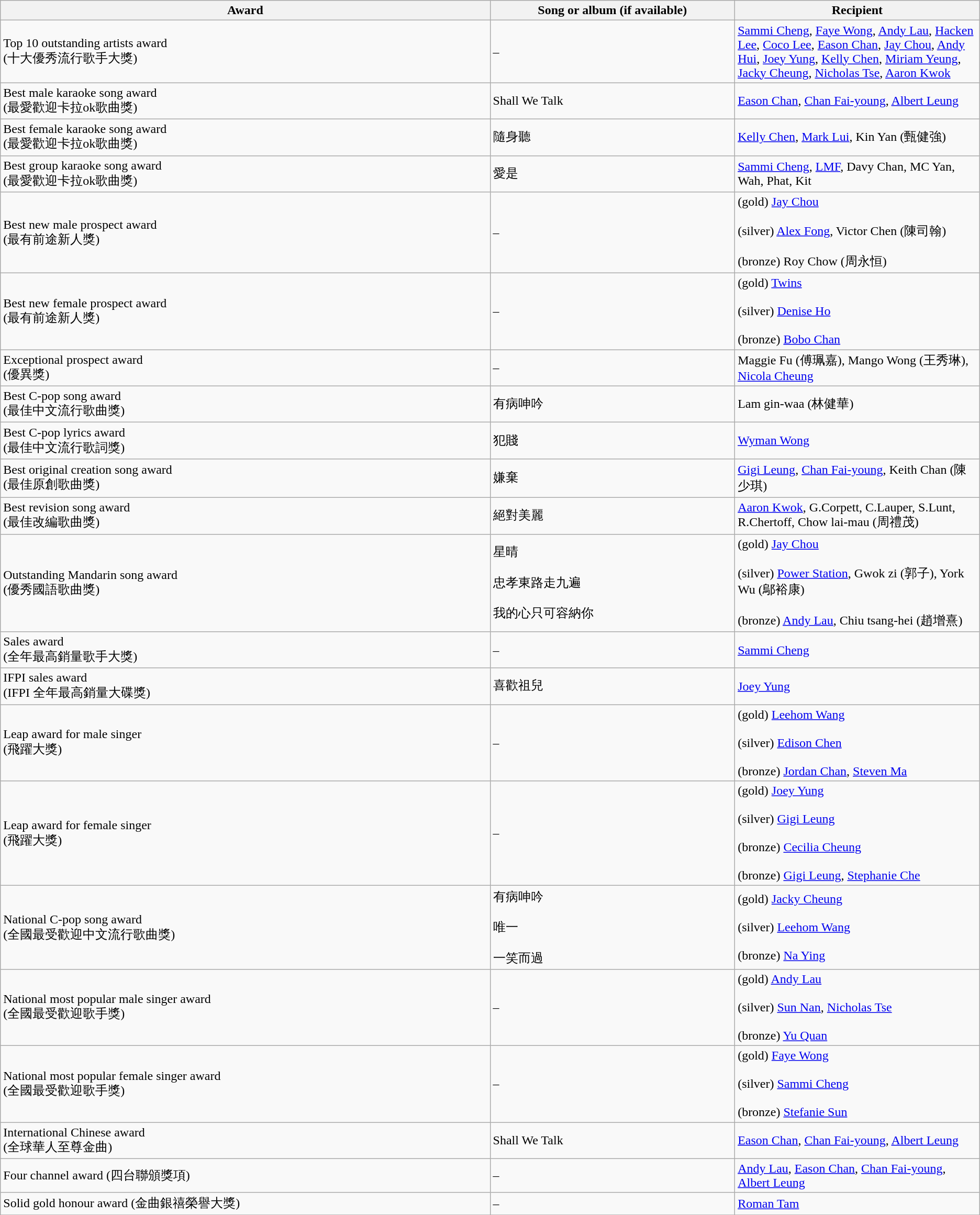<table class="wikitable">
<tr>
<th width=40%>Award</th>
<th width=20%>Song or album (if available)</th>
<th width=20%>Recipient</th>
</tr>
<tr>
<td>Top 10 outstanding artists award<br>(十大優秀流行歌手大獎)</td>
<td>–</td>
<td><a href='#'>Sammi Cheng</a>, <a href='#'>Faye Wong</a>, <a href='#'>Andy Lau</a>, <a href='#'>Hacken Lee</a>, <a href='#'>Coco Lee</a>, <a href='#'>Eason Chan</a>, <a href='#'>Jay Chou</a>, <a href='#'>Andy Hui</a>, <a href='#'>Joey Yung</a>, <a href='#'>Kelly Chen</a>, <a href='#'>Miriam Yeung</a>, <a href='#'>Jacky Cheung</a>, <a href='#'>Nicholas Tse</a>, <a href='#'>Aaron Kwok</a></td>
</tr>
<tr>
<td>Best male karaoke song award<br>(最愛歡迎卡拉ok歌曲獎)</td>
<td>Shall We Talk</td>
<td><a href='#'>Eason Chan</a>, <a href='#'>Chan Fai-young</a>, <a href='#'>Albert Leung</a></td>
</tr>
<tr>
<td>Best female karaoke song award<br>(最愛歡迎卡拉ok歌曲獎)</td>
<td>隨身聽</td>
<td><a href='#'>Kelly Chen</a>, <a href='#'>Mark Lui</a>, Kin Yan (甄健強)</td>
</tr>
<tr>
<td>Best group karaoke song award<br>(最愛歡迎卡拉ok歌曲獎)</td>
<td>愛是</td>
<td><a href='#'>Sammi Cheng</a>, <a href='#'>LMF</a>, Davy Chan, MC Yan, Wah, Phat, Kit</td>
</tr>
<tr>
<td>Best new male prospect award<br>(最有前途新人獎)</td>
<td>–</td>
<td>(gold) <a href='#'>Jay Chou</a><br><br>(silver) <a href='#'>Alex Fong</a>, Victor Chen (陳司翰)<br><br>(bronze) Roy Chow (周永恒)</td>
</tr>
<tr>
<td>Best new female prospect award<br>(最有前途新人獎)</td>
<td>–</td>
<td>(gold) <a href='#'>Twins</a><br><br>(silver) <a href='#'>Denise Ho</a><br><br>(bronze) <a href='#'>Bobo Chan</a></td>
</tr>
<tr>
<td>Exceptional prospect award<br>(優異獎)</td>
<td>–</td>
<td>Maggie Fu (傅珮嘉), Mango Wong (王秀琳), <a href='#'>Nicola Cheung</a></td>
</tr>
<tr>
<td>Best C-pop song award<br>(最佳中文流行歌曲獎)</td>
<td>有病呻吟</td>
<td>Lam gin-waa (林健華)</td>
</tr>
<tr>
<td>Best C-pop lyrics award<br>(最佳中文流行歌詞獎)</td>
<td>犯賤</td>
<td><a href='#'>Wyman Wong</a></td>
</tr>
<tr>
<td>Best original creation song award<br>(最佳原創歌曲獎)</td>
<td>嫌棄</td>
<td><a href='#'>Gigi Leung</a>, <a href='#'>Chan Fai-young</a>, Keith Chan (陳少琪)</td>
</tr>
<tr>
<td>Best revision song award<br>(最佳改編歌曲獎)</td>
<td>絕對美麗</td>
<td><a href='#'>Aaron Kwok</a>, G.Corpett, C.Lauper, S.Lunt, R.Chertoff, Chow lai-mau (周禮茂)</td>
</tr>
<tr>
<td>Outstanding Mandarin song award<br>(優秀國語歌曲獎)</td>
<td>星晴<br><br>忠孝東路走九遍<br><br>我的心只可容納你</td>
<td>(gold) <a href='#'>Jay Chou</a><br><br>(silver) <a href='#'>Power Station</a>, Gwok zi (郭子), York Wu (鄔裕康)<br><br>(bronze) <a href='#'>Andy Lau</a>, Chiu tsang-hei (趙增熹)</td>
</tr>
<tr>
<td>Sales award<br>(全年最高銷量歌手大獎)</td>
<td>–</td>
<td><a href='#'>Sammi Cheng</a></td>
</tr>
<tr>
<td>IFPI sales award<br>(IFPI 全年最高銷量大碟獎)</td>
<td>喜歡祖兒</td>
<td><a href='#'>Joey Yung</a></td>
</tr>
<tr>
<td>Leap award for male singer<br>(飛躍大獎)</td>
<td>–</td>
<td>(gold) <a href='#'>Leehom Wang</a><br><br>(silver) <a href='#'>Edison Chen</a><br><br>(bronze) <a href='#'>Jordan Chan</a>, <a href='#'>Steven Ma</a></td>
</tr>
<tr>
<td>Leap award for female singer<br>(飛躍大獎)</td>
<td>–</td>
<td>(gold) <a href='#'>Joey Yung</a><br><br>(silver) <a href='#'>Gigi Leung</a><br><br>(bronze) <a href='#'>Cecilia Cheung</a><br><br>(bronze) <a href='#'>Gigi Leung</a>, <a href='#'>Stephanie Che</a></td>
</tr>
<tr>
<td>National C-pop song award<br>(全國最受歡迎中文流行歌曲獎)</td>
<td>有病呻吟<br><br>唯一<br><br>一笑而過</td>
<td>(gold) <a href='#'>Jacky Cheung</a><br><br>(silver) <a href='#'>Leehom Wang</a><br><br>(bronze) <a href='#'>Na Ying</a></td>
</tr>
<tr>
<td>National most popular male singer award<br>(全國最受歡迎歌手獎)</td>
<td>–</td>
<td>(gold) <a href='#'>Andy Lau</a><br><br>(silver) <a href='#'>Sun Nan</a>, <a href='#'>Nicholas Tse</a><br><br>(bronze) <a href='#'>Yu Quan</a></td>
</tr>
<tr>
<td>National most popular female singer award<br>(全國最受歡迎歌手獎)</td>
<td>–</td>
<td>(gold) <a href='#'>Faye Wong</a><br><br>(silver) <a href='#'>Sammi Cheng</a><br><br>(bronze) <a href='#'>Stefanie Sun</a></td>
</tr>
<tr>
<td>International Chinese award<br>(全球華人至尊金曲)</td>
<td>Shall We Talk</td>
<td><a href='#'>Eason Chan</a>, <a href='#'>Chan Fai-young</a>, <a href='#'>Albert Leung</a></td>
</tr>
<tr>
<td>Four channel award (四台聯頒獎項)</td>
<td>–</td>
<td><a href='#'>Andy Lau</a>, <a href='#'>Eason Chan</a>, <a href='#'>Chan Fai-young</a>, <a href='#'>Albert Leung</a></td>
</tr>
<tr>
<td>Solid gold honour award (金曲銀禧榮譽大獎)</td>
<td>–</td>
<td><a href='#'>Roman Tam</a></td>
</tr>
<tr>
</tr>
</table>
